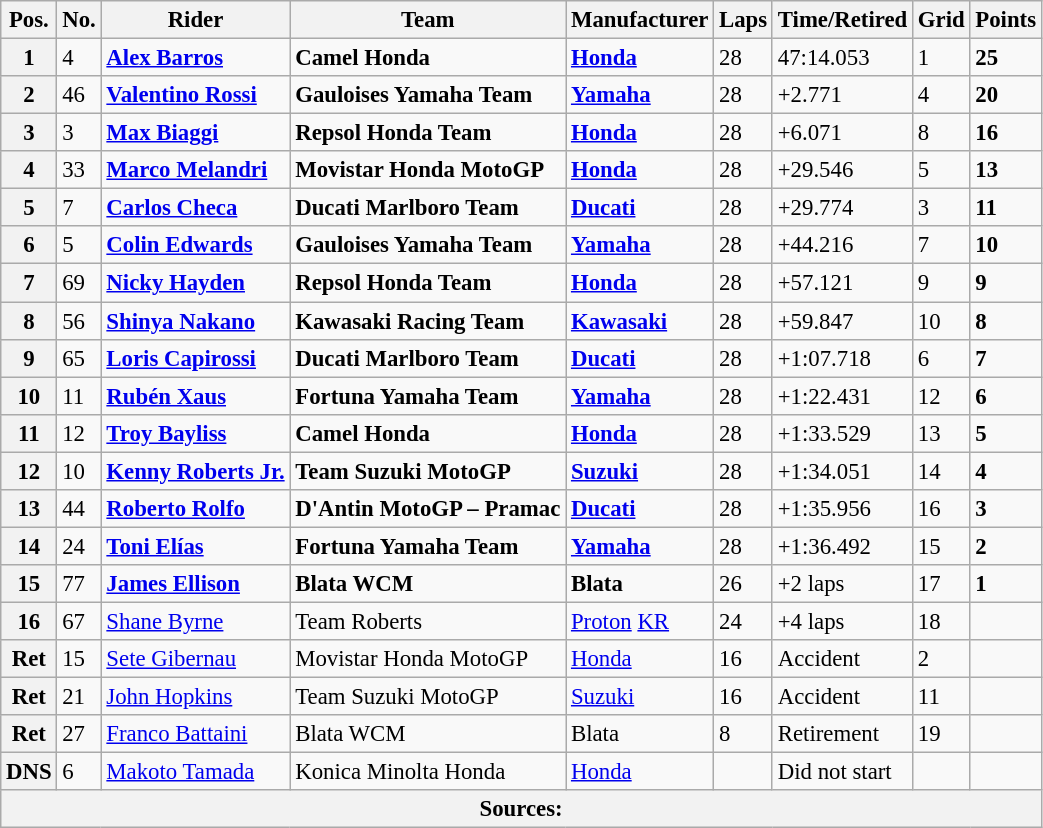<table class="wikitable" style="font-size: 95%;">
<tr>
<th>Pos.</th>
<th>No.</th>
<th>Rider</th>
<th>Team</th>
<th>Manufacturer</th>
<th>Laps</th>
<th>Time/Retired</th>
<th>Grid</th>
<th>Points</th>
</tr>
<tr>
<th>1</th>
<td>4</td>
<td> <strong><a href='#'>Alex Barros</a></strong></td>
<td><strong>Camel Honda</strong></td>
<td><strong><a href='#'>Honda</a></strong></td>
<td>28</td>
<td>47:14.053</td>
<td>1</td>
<td><strong>25</strong></td>
</tr>
<tr>
<th>2</th>
<td>46</td>
<td> <strong><a href='#'>Valentino Rossi</a></strong></td>
<td><strong>Gauloises Yamaha Team</strong></td>
<td><strong><a href='#'>Yamaha</a></strong></td>
<td>28</td>
<td>+2.771</td>
<td>4</td>
<td><strong>20</strong></td>
</tr>
<tr>
<th>3</th>
<td>3</td>
<td> <strong><a href='#'>Max Biaggi</a></strong></td>
<td><strong>Repsol Honda Team</strong></td>
<td><strong><a href='#'>Honda</a></strong></td>
<td>28</td>
<td>+6.071</td>
<td>8</td>
<td><strong>16</strong></td>
</tr>
<tr>
<th>4</th>
<td>33</td>
<td> <strong><a href='#'>Marco Melandri</a></strong></td>
<td><strong>Movistar Honda MotoGP</strong></td>
<td><strong><a href='#'>Honda</a></strong></td>
<td>28</td>
<td>+29.546</td>
<td>5</td>
<td><strong>13</strong></td>
</tr>
<tr>
<th>5</th>
<td>7</td>
<td> <strong><a href='#'>Carlos Checa</a></strong></td>
<td><strong>Ducati Marlboro Team</strong></td>
<td><strong><a href='#'>Ducati</a></strong></td>
<td>28</td>
<td>+29.774</td>
<td>3</td>
<td><strong>11</strong></td>
</tr>
<tr>
<th>6</th>
<td>5</td>
<td> <strong><a href='#'>Colin Edwards</a></strong></td>
<td><strong>Gauloises Yamaha Team</strong></td>
<td><strong><a href='#'>Yamaha</a></strong></td>
<td>28</td>
<td>+44.216</td>
<td>7</td>
<td><strong>10</strong></td>
</tr>
<tr>
<th>7</th>
<td>69</td>
<td> <strong><a href='#'>Nicky Hayden</a></strong></td>
<td><strong>Repsol Honda Team</strong></td>
<td><strong><a href='#'>Honda</a></strong></td>
<td>28</td>
<td>+57.121</td>
<td>9</td>
<td><strong>9</strong></td>
</tr>
<tr>
<th>8</th>
<td>56</td>
<td> <strong><a href='#'>Shinya Nakano</a></strong></td>
<td><strong>Kawasaki Racing Team</strong></td>
<td><strong><a href='#'>Kawasaki</a></strong></td>
<td>28</td>
<td>+59.847</td>
<td>10</td>
<td><strong>8</strong></td>
</tr>
<tr>
<th>9</th>
<td>65</td>
<td> <strong><a href='#'>Loris Capirossi</a></strong></td>
<td><strong>Ducati Marlboro Team</strong></td>
<td><strong><a href='#'>Ducati</a></strong></td>
<td>28</td>
<td>+1:07.718</td>
<td>6</td>
<td><strong>7</strong></td>
</tr>
<tr>
<th>10</th>
<td>11</td>
<td> <strong><a href='#'>Rubén Xaus</a></strong></td>
<td><strong>Fortuna Yamaha Team</strong></td>
<td><strong><a href='#'>Yamaha</a></strong></td>
<td>28</td>
<td>+1:22.431</td>
<td>12</td>
<td><strong>6</strong></td>
</tr>
<tr>
<th>11</th>
<td>12</td>
<td> <strong><a href='#'>Troy Bayliss</a></strong></td>
<td><strong>Camel Honda</strong></td>
<td><strong><a href='#'>Honda</a></strong></td>
<td>28</td>
<td>+1:33.529</td>
<td>13</td>
<td><strong>5</strong></td>
</tr>
<tr>
<th>12</th>
<td>10</td>
<td> <strong><a href='#'>Kenny Roberts Jr.</a></strong></td>
<td><strong>Team Suzuki MotoGP</strong></td>
<td><strong><a href='#'>Suzuki</a></strong></td>
<td>28</td>
<td>+1:34.051</td>
<td>14</td>
<td><strong>4</strong></td>
</tr>
<tr>
<th>13</th>
<td>44</td>
<td> <strong><a href='#'>Roberto Rolfo</a></strong></td>
<td><strong>D'Antin MotoGP – Pramac</strong></td>
<td><strong><a href='#'>Ducati</a></strong></td>
<td>28</td>
<td>+1:35.956</td>
<td>16</td>
<td><strong>3</strong></td>
</tr>
<tr>
<th>14</th>
<td>24</td>
<td> <strong><a href='#'>Toni Elías</a></strong></td>
<td><strong>Fortuna Yamaha Team</strong></td>
<td><strong><a href='#'>Yamaha</a></strong></td>
<td>28</td>
<td>+1:36.492</td>
<td>15</td>
<td><strong>2</strong></td>
</tr>
<tr>
<th>15</th>
<td>77</td>
<td> <strong><a href='#'>James Ellison</a></strong></td>
<td><strong>Blata WCM</strong></td>
<td><strong>Blata</strong></td>
<td>26</td>
<td>+2 laps</td>
<td>17</td>
<td><strong>1</strong></td>
</tr>
<tr>
<th>16</th>
<td>67</td>
<td> <a href='#'>Shane Byrne</a></td>
<td>Team Roberts</td>
<td><a href='#'>Proton</a> <a href='#'>KR</a></td>
<td>24</td>
<td>+4 laps</td>
<td>18</td>
<td></td>
</tr>
<tr>
<th>Ret</th>
<td>15</td>
<td> <a href='#'>Sete Gibernau</a></td>
<td>Movistar Honda MotoGP</td>
<td><a href='#'>Honda</a></td>
<td>16</td>
<td>Accident</td>
<td>2</td>
<td></td>
</tr>
<tr>
<th>Ret</th>
<td>21</td>
<td> <a href='#'>John Hopkins</a></td>
<td>Team Suzuki MotoGP</td>
<td><a href='#'>Suzuki</a></td>
<td>16</td>
<td>Accident</td>
<td>11</td>
<td></td>
</tr>
<tr>
<th>Ret</th>
<td>27</td>
<td> <a href='#'>Franco Battaini</a></td>
<td>Blata WCM</td>
<td>Blata</td>
<td>8</td>
<td>Retirement</td>
<td>19</td>
<td></td>
</tr>
<tr>
<th>DNS</th>
<td>6</td>
<td> <a href='#'>Makoto Tamada</a></td>
<td>Konica Minolta Honda</td>
<td><a href='#'>Honda</a></td>
<td></td>
<td>Did not start</td>
<td></td>
<td></td>
</tr>
<tr>
<th colspan=9>Sources:</th>
</tr>
</table>
